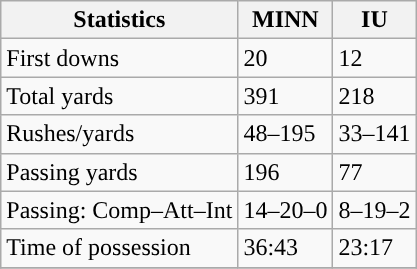<table class="wikitable" style="float: left;">
<tr>
<th>Statistics</th>
<th>MINN</th>
<th>IU</th>
</tr>
<tr>
<td>First downs</td>
<td>20</td>
<td>12</td>
</tr>
<tr>
<td>Total yards</td>
<td>391</td>
<td>218</td>
</tr>
<tr>
<td>Rushes/yards</td>
<td>48–195</td>
<td>33–141</td>
</tr>
<tr>
<td>Passing yards</td>
<td>196</td>
<td>77</td>
</tr>
<tr>
<td>Passing: Comp–Att–Int</td>
<td>14–20–0</td>
<td>8–19–2</td>
</tr>
<tr>
<td>Time of possession</td>
<td>36:43</td>
<td>23:17</td>
</tr>
<tr>
</tr>
</table>
